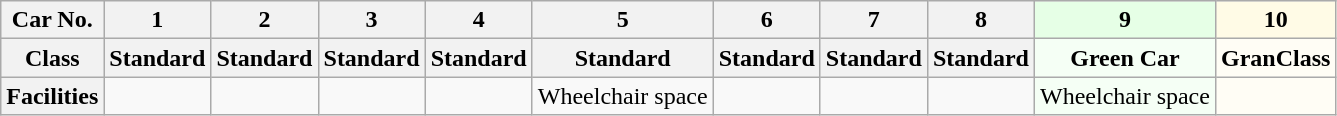<table class="wikitable">
<tr>
<th>Car No.</th>
<th>1</th>
<th>2</th>
<th>3</th>
<th>4</th>
<th>5</th>
<th>6</th>
<th>7</th>
<th>8</th>
<th style="background: #E6FFE6">9</th>
<th style="background: #FFFBE6">10</th>
</tr>
<tr>
<th>Class</th>
<th>Standard</th>
<th>Standard</th>
<th>Standard</th>
<th>Standard</th>
<th>Standard</th>
<th>Standard</th>
<th>Standard</th>
<th>Standard</th>
<th style="background: #F5FFF5">Green Car</th>
<th style="background: #FFFDF5">GranClass</th>
</tr>
<tr>
<th>Facilities</th>
<td> </td>
<td> </td>
<td> </td>
<td> </td>
<td>Wheelchair space</td>
<td> </td>
<td> </td>
<td> </td>
<td style="background: #F5FFF5">Wheelchair space</td>
<td style="background: #FFFDF5"> </td>
</tr>
</table>
